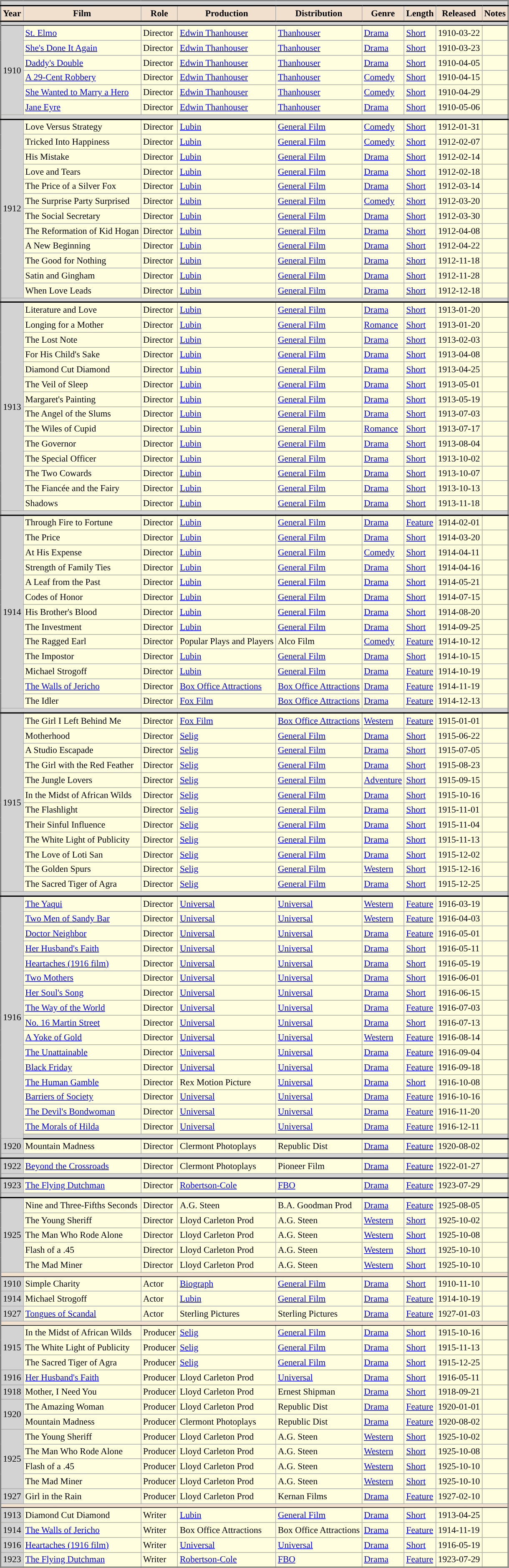<table class="wikitable sortable mw-collapsible mw-collapsed" style="background:lightyellow; border:2px solid gray;font-size:90%">
<tr>
<th colspan="18" style="border:1px solid #808080;background:lightgrey;"> </th>
</tr>
<tr>
<th style="border-bottom:2px solid black;border-top:2px solid black;background:#F2E0CE">Year</th>
<th style="border-bottom:2px solid black;border-top:2px solid black;background:#F2E0CE">Film</th>
<th style="border-bottom:2px solid black;border-top:2px solid black;background:#F2E0CE">Role</th>
<th style="border-bottom:2px solid black;border-top:2px solid black;background:#F2E0CE">Production</th>
<th style="border-bottom:2px solid black;border-top:2px solid black;background:#F2E0CE">Distribution</th>
<th style="border-bottom:2px solid black;border-top:2px solid black;background:#F2E0CE">Genre</th>
<th style="border-bottom:2px solid black;border-top:2px solid black;background:#F2E0CE">Length</th>
<th style="border-bottom:2px solid black;border-top:2px solid black;background:#F2E0CE">Released</th>
<th style="border-bottom:2px solid black;border-top:2px solid black;background:#F2E0CE">Notes</th>
</tr>
<tr>
<td colspan="9" style="border-bottom:1px solid black;background:lightgrey;"></td>
</tr>
<tr>
<td rowspan="6" style="background:lightgrey">1910</td>
<td><a href='#'>St. Elmo</a></td>
<td>Director</td>
<td><a href='#'>Edwin Thanhouser</a></td>
<td><a href='#'>Thanhouser</a></td>
<td><a href='#'>Drama</a></td>
<td><a href='#'>Short</a></td>
<td>1910-03-22</td>
<td></td>
</tr>
<tr>
<td><a href='#'>She's Done It Again</a></td>
<td>Director</td>
<td><a href='#'>Edwin Thanhouser</a></td>
<td><a href='#'>Thanhouser</a></td>
<td><a href='#'>Drama</a></td>
<td><a href='#'>Short</a></td>
<td>1910-03-23</td>
<td></td>
</tr>
<tr>
<td><a href='#'>Daddy's Double</a></td>
<td>Director</td>
<td><a href='#'>Edwin Thanhouser</a></td>
<td><a href='#'>Thanhouser</a></td>
<td><a href='#'>Drama</a></td>
<td><a href='#'>Short</a></td>
<td>1910-04-05</td>
<td></td>
</tr>
<tr>
<td><a href='#'>A 29-Cent Robbery</a></td>
<td>Director</td>
<td><a href='#'>Edwin Thanhouser</a></td>
<td><a href='#'>Thanhouser</a></td>
<td><a href='#'>Comedy</a></td>
<td><a href='#'>Short</a></td>
<td>1910-04-15</td>
<td></td>
</tr>
<tr>
<td><a href='#'>She Wanted to Marry a Hero</a></td>
<td>Director</td>
<td><a href='#'>Edwin Thanhouser</a></td>
<td><a href='#'>Thanhouser</a></td>
<td><a href='#'>Comedy</a></td>
<td><a href='#'>Short</a></td>
<td>1910-04-29</td>
<td></td>
</tr>
<tr>
<td><a href='#'>Jane Eyre</a></td>
<td>Director</td>
<td><a href='#'>Edwin Thanhouser</a></td>
<td><a href='#'>Thanhouser</a></td>
<td><a href='#'>Drama</a></td>
<td><a href='#'>Short</a></td>
<td>1910-05-06</td>
<td></td>
</tr>
<tr>
<td colspan="9" style="border-bottom:2px solid black;background:lightgrey;"></td>
</tr>
<tr>
<td rowspan="12" style="background:lightgrey">1912</td>
<td>Love Versus Strategy</td>
<td>Director</td>
<td><a href='#'>Lubin</a></td>
<td><a href='#'>General Film</a></td>
<td><a href='#'>Comedy</a></td>
<td><a href='#'>Short</a></td>
<td>1912-01-31</td>
<td></td>
</tr>
<tr>
<td>Tricked Into Happiness</td>
<td>Director</td>
<td><a href='#'>Lubin</a></td>
<td><a href='#'>General Film</a></td>
<td><a href='#'>Comedy</a></td>
<td><a href='#'>Short</a></td>
<td>1912-02-07</td>
<td></td>
</tr>
<tr>
<td>His Mistake</td>
<td>Director</td>
<td><a href='#'>Lubin</a></td>
<td><a href='#'>General Film</a></td>
<td><a href='#'>Drama</a></td>
<td><a href='#'>Short</a></td>
<td>1912-02-14</td>
<td></td>
</tr>
<tr>
<td>Love and Tears</td>
<td>Director</td>
<td><a href='#'>Lubin</a></td>
<td><a href='#'>General Film</a></td>
<td><a href='#'>Drama</a></td>
<td><a href='#'>Short</a></td>
<td>1912-02-18</td>
<td></td>
</tr>
<tr>
<td>The Price of a Silver Fox</td>
<td>Director</td>
<td><a href='#'>Lubin</a></td>
<td><a href='#'>General Film</a></td>
<td><a href='#'>Drama</a></td>
<td><a href='#'>Short</a></td>
<td>1912-03-14</td>
<td></td>
</tr>
<tr>
<td>The Surprise Party Surprised</td>
<td>Director</td>
<td><a href='#'>Lubin</a></td>
<td><a href='#'>General Film</a></td>
<td><a href='#'>Comedy</a></td>
<td><a href='#'>Short</a></td>
<td>1912-03-20</td>
<td></td>
</tr>
<tr>
<td>The Social Secretary</td>
<td>Director</td>
<td><a href='#'>Lubin</a></td>
<td><a href='#'>General Film</a></td>
<td><a href='#'>Drama</a></td>
<td><a href='#'>Short</a></td>
<td>1912-03-30</td>
<td></td>
</tr>
<tr>
<td>The Reformation of Kid Hogan</td>
<td>Director</td>
<td><a href='#'>Lubin</a></td>
<td><a href='#'>General Film</a></td>
<td><a href='#'>Drama</a></td>
<td><a href='#'>Short</a></td>
<td>1912-04-08</td>
<td></td>
</tr>
<tr>
<td>A New Beginning</td>
<td>Director</td>
<td><a href='#'>Lubin</a></td>
<td><a href='#'>General Film</a></td>
<td><a href='#'>Drama</a></td>
<td><a href='#'>Short</a></td>
<td>1912-04-22</td>
<td></td>
</tr>
<tr>
<td>The Good for Nothing</td>
<td>Director</td>
<td><a href='#'>Lubin</a></td>
<td><a href='#'>General Film</a></td>
<td><a href='#'>Drama</a></td>
<td><a href='#'>Short</a></td>
<td>1912-11-18</td>
<td></td>
</tr>
<tr>
<td>Satin and Gingham</td>
<td>Director</td>
<td><a href='#'>Lubin</a></td>
<td><a href='#'>General Film</a></td>
<td><a href='#'>Drama</a></td>
<td><a href='#'>Short</a></td>
<td>1912-11-28</td>
<td></td>
</tr>
<tr>
<td>When Love Leads</td>
<td>Director</td>
<td><a href='#'>Lubin</a></td>
<td><a href='#'>General Film</a></td>
<td><a href='#'>Drama</a></td>
<td><a href='#'>Short</a></td>
<td>1912-12-18</td>
<td></td>
</tr>
<tr>
<td colspan="9" style="border-bottom:2px solid black;background:lightgrey;"></td>
</tr>
<tr>
<td rowspan="14" style="background:lightgrey">1913</td>
<td>Literature and Love</td>
<td>Director</td>
<td><a href='#'>Lubin</a></td>
<td><a href='#'>General Film</a></td>
<td><a href='#'>Drama</a></td>
<td><a href='#'>Short</a></td>
<td>1913-01-20</td>
<td></td>
</tr>
<tr>
<td>Longing for a Mother</td>
<td>Director</td>
<td><a href='#'>Lubin</a></td>
<td><a href='#'>General Film</a></td>
<td><a href='#'>Romance</a></td>
<td><a href='#'>Short</a></td>
<td>1913-01-20</td>
<td></td>
</tr>
<tr>
<td>The Lost Note</td>
<td>Director</td>
<td><a href='#'>Lubin</a></td>
<td><a href='#'>General Film</a></td>
<td><a href='#'>Drama</a></td>
<td><a href='#'>Short</a></td>
<td>1913-02-03</td>
<td></td>
</tr>
<tr>
<td>For His Child's Sake</td>
<td>Director</td>
<td><a href='#'>Lubin</a></td>
<td><a href='#'>General Film</a></td>
<td><a href='#'>Drama</a></td>
<td><a href='#'>Short</a></td>
<td>1913-04-08</td>
<td></td>
</tr>
<tr>
<td>Diamond Cut Diamond</td>
<td>Director</td>
<td><a href='#'>Lubin</a></td>
<td><a href='#'>General Film</a></td>
<td><a href='#'>Drama</a></td>
<td><a href='#'>Short</a></td>
<td>1913-04-25</td>
<td></td>
</tr>
<tr>
<td>The Veil of Sleep</td>
<td>Director</td>
<td><a href='#'>Lubin</a></td>
<td><a href='#'>General Film</a></td>
<td><a href='#'>Drama</a></td>
<td><a href='#'>Short</a></td>
<td>1913-05-01</td>
<td></td>
</tr>
<tr>
<td>Margaret's Painting</td>
<td>Director</td>
<td><a href='#'>Lubin</a></td>
<td><a href='#'>General Film</a></td>
<td><a href='#'>Drama</a></td>
<td><a href='#'>Short</a></td>
<td>1913-05-19</td>
<td></td>
</tr>
<tr>
<td>The Angel of the Slums</td>
<td>Director</td>
<td><a href='#'>Lubin</a></td>
<td><a href='#'>General Film</a></td>
<td><a href='#'>Drama</a></td>
<td><a href='#'>Short</a></td>
<td>1913-07-03</td>
<td></td>
</tr>
<tr>
<td>The Wiles of Cupid</td>
<td>Director</td>
<td><a href='#'>Lubin</a></td>
<td><a href='#'>General Film</a></td>
<td><a href='#'>Romance</a></td>
<td><a href='#'>Short</a></td>
<td>1913-07-17</td>
<td></td>
</tr>
<tr>
<td>The Governor</td>
<td>Director</td>
<td><a href='#'>Lubin</a></td>
<td><a href='#'>General Film</a></td>
<td><a href='#'>Drama</a></td>
<td><a href='#'>Short</a></td>
<td>1913-08-04</td>
<td></td>
</tr>
<tr>
<td>The Special Officer</td>
<td>Director</td>
<td><a href='#'>Lubin</a></td>
<td><a href='#'>General Film</a></td>
<td><a href='#'>Drama</a></td>
<td><a href='#'>Short</a></td>
<td>1913-10-02</td>
<td></td>
</tr>
<tr>
<td>The Two Cowards</td>
<td>Director</td>
<td><a href='#'>Lubin</a></td>
<td><a href='#'>General Film</a></td>
<td><a href='#'>Drama</a></td>
<td><a href='#'>Short</a></td>
<td>1913-10-07</td>
<td></td>
</tr>
<tr>
<td>The Fiancée and the Fairy</td>
<td>Director</td>
<td><a href='#'>Lubin</a></td>
<td><a href='#'>General Film</a></td>
<td><a href='#'>Drama</a></td>
<td><a href='#'>Short</a></td>
<td>1913-10-13</td>
<td></td>
</tr>
<tr>
<td>Shadows</td>
<td>Director</td>
<td><a href='#'>Lubin</a></td>
<td><a href='#'>General Film</a></td>
<td><a href='#'>Drama</a></td>
<td><a href='#'>Short</a></td>
<td>1913-11-18</td>
<td></td>
</tr>
<tr>
<td colspan="9" style="border-bottom:2px solid black;background:lightgrey;"></td>
</tr>
<tr>
<td rowspan="13" style="background:lightgrey">1914</td>
<td>Through Fire to Fortune</td>
<td>Director</td>
<td><a href='#'>Lubin</a></td>
<td><a href='#'>General Film</a></td>
<td><a href='#'>Drama</a></td>
<td><a href='#'>Feature</a></td>
<td>1914-02-01</td>
<td></td>
</tr>
<tr>
<td>The Price</td>
<td>Director</td>
<td><a href='#'>Lubin</a></td>
<td><a href='#'>General Film</a></td>
<td><a href='#'>Drama</a></td>
<td><a href='#'>Short</a></td>
<td>1914-03-20</td>
<td></td>
</tr>
<tr>
<td>At His Expense</td>
<td>Director</td>
<td><a href='#'>Lubin</a></td>
<td><a href='#'>General Film</a></td>
<td><a href='#'>Comedy</a></td>
<td><a href='#'>Short</a></td>
<td>1914-04-11</td>
<td></td>
</tr>
<tr>
<td>Strength of Family Ties</td>
<td>Director</td>
<td><a href='#'>Lubin</a></td>
<td><a href='#'>General Film</a></td>
<td><a href='#'>Drama</a></td>
<td><a href='#'>Short</a></td>
<td>1914-04-16</td>
<td></td>
</tr>
<tr>
<td>A Leaf from the Past</td>
<td>Director</td>
<td><a href='#'>Lubin</a></td>
<td><a href='#'>General Film</a></td>
<td><a href='#'>Drama</a></td>
<td><a href='#'>Short</a></td>
<td>1914-05-21</td>
<td></td>
</tr>
<tr>
<td>Codes of Honor</td>
<td>Director</td>
<td><a href='#'>Lubin</a></td>
<td><a href='#'>General Film</a></td>
<td><a href='#'>Drama</a></td>
<td><a href='#'>Short</a></td>
<td>1914-07-15</td>
<td></td>
</tr>
<tr>
<td>His Brother's Blood</td>
<td>Director</td>
<td><a href='#'>Lubin</a></td>
<td><a href='#'>General Film</a></td>
<td><a href='#'>Drama</a></td>
<td><a href='#'>Short</a></td>
<td>1914-08-20</td>
<td></td>
</tr>
<tr>
<td>The Investment</td>
<td>Director</td>
<td><a href='#'>Lubin</a></td>
<td><a href='#'>General Film</a></td>
<td><a href='#'>Drama</a></td>
<td><a href='#'>Short</a></td>
<td>1914-09-25</td>
<td></td>
</tr>
<tr>
<td>The Ragged Earl</td>
<td>Director</td>
<td>Popular Plays and Players</td>
<td>Alco Film</td>
<td><a href='#'>Comedy</a></td>
<td><a href='#'>Feature</a></td>
<td>1914-10-12</td>
<td></td>
</tr>
<tr>
<td>The Impostor</td>
<td>Director</td>
<td><a href='#'>Lubin</a></td>
<td><a href='#'>General Film</a></td>
<td><a href='#'>Drama</a></td>
<td><a href='#'>Short</a></td>
<td>1914-10-15</td>
<td></td>
</tr>
<tr>
<td>Michael Strogoff</td>
<td>Director</td>
<td><a href='#'>Lubin</a></td>
<td><a href='#'>General Film</a></td>
<td><a href='#'>Drama</a></td>
<td><a href='#'>Feature</a></td>
<td>1914-10-19</td>
<td></td>
</tr>
<tr>
<td><a href='#'>The Walls of Jericho</a></td>
<td>Director</td>
<td><a href='#'>Box Office Attractions</a></td>
<td><a href='#'>Box Office Attractions</a></td>
<td><a href='#'>Drama</a></td>
<td><a href='#'>Feature</a></td>
<td>1914-11-19</td>
<td></td>
</tr>
<tr>
<td>The Idler</td>
<td>Director</td>
<td><a href='#'>Fox Film</a></td>
<td><a href='#'>Box Office Attractions</a></td>
<td><a href='#'>Drama</a></td>
<td><a href='#'>Feature</a></td>
<td>1914-12-13</td>
<td></td>
</tr>
<tr>
<td colspan="9" style="border-bottom:2px solid black;background:lightgrey;"></td>
</tr>
<tr>
<td rowspan="12" style="background:lightgrey">1915</td>
<td>The Girl I Left Behind Me</td>
<td>Director</td>
<td><a href='#'>Fox Film</a></td>
<td><a href='#'>Box Office Attractions</a></td>
<td><a href='#'>Western</a></td>
<td><a href='#'>Feature</a></td>
<td>1915-01-01</td>
<td></td>
</tr>
<tr>
<td>Motherhood</td>
<td>Director</td>
<td><a href='#'>Selig</a></td>
<td><a href='#'>General Film</a></td>
<td><a href='#'>Drama</a></td>
<td><a href='#'>Short</a></td>
<td>1915-06-22</td>
<td></td>
</tr>
<tr>
<td>A Studio Escapade</td>
<td>Director</td>
<td><a href='#'>Selig</a></td>
<td><a href='#'>General Film</a></td>
<td><a href='#'>Drama</a></td>
<td><a href='#'>Short</a></td>
<td>1915-07-05</td>
<td></td>
</tr>
<tr>
<td>The Girl with the Red Feather</td>
<td>Director</td>
<td><a href='#'>Selig</a></td>
<td><a href='#'>General Film</a></td>
<td><a href='#'>Drama</a></td>
<td><a href='#'>Short</a></td>
<td>1915-08-23</td>
<td></td>
</tr>
<tr>
<td>The Jungle Lovers</td>
<td>Director</td>
<td><a href='#'>Selig</a></td>
<td><a href='#'>General Film</a></td>
<td><a href='#'>Adventure</a></td>
<td><a href='#'>Short</a></td>
<td>1915-09-15</td>
<td></td>
</tr>
<tr>
<td>In the Midst of African Wilds</td>
<td>Director</td>
<td><a href='#'>Selig</a></td>
<td><a href='#'>General Film</a></td>
<td><a href='#'>Drama</a></td>
<td><a href='#'>Short</a></td>
<td>1915-10-16</td>
<td></td>
</tr>
<tr>
<td>The Flashlight</td>
<td>Director</td>
<td><a href='#'>Selig</a></td>
<td><a href='#'>General Film</a></td>
<td><a href='#'>Drama</a></td>
<td><a href='#'>Short</a></td>
<td>1915-11-01</td>
<td></td>
</tr>
<tr>
<td>Their Sinful Influence</td>
<td>Director</td>
<td><a href='#'>Selig</a></td>
<td><a href='#'>General Film</a></td>
<td><a href='#'>Drama</a></td>
<td><a href='#'>Short</a></td>
<td>1915-11-04</td>
<td></td>
</tr>
<tr>
<td>The White Light of Publicity</td>
<td>Director</td>
<td><a href='#'>Selig</a></td>
<td><a href='#'>General Film</a></td>
<td><a href='#'>Drama</a></td>
<td><a href='#'>Short</a></td>
<td>1915-11-13</td>
<td></td>
</tr>
<tr>
<td>The Love of Loti San</td>
<td>Director</td>
<td><a href='#'>Selig</a></td>
<td><a href='#'>General Film</a></td>
<td><a href='#'>Drama</a></td>
<td><a href='#'>Short</a></td>
<td>1915-12-02</td>
<td></td>
</tr>
<tr>
<td>The Golden Spurs</td>
<td>Director</td>
<td><a href='#'>Selig</a></td>
<td><a href='#'>General Film</a></td>
<td><a href='#'>Western</a></td>
<td><a href='#'>Short</a></td>
<td>1915-12-16</td>
<td></td>
</tr>
<tr>
<td>The Sacred Tiger of Agra</td>
<td>Director</td>
<td><a href='#'>Selig</a></td>
<td><a href='#'>General Film</a></td>
<td><a href='#'>Drama</a></td>
<td><a href='#'>Short</a></td>
<td>1915-12-25</td>
<td></td>
</tr>
<tr>
<td colspan="9" style="border-bottom:2px solid black;background:lightgrey;"></td>
</tr>
<tr>
<td rowspan="17" style="background:lightgrey">1916</td>
<td><a href='#'>The Yaqui</a></td>
<td>Director</td>
<td><a href='#'>Universal</a></td>
<td><a href='#'>Universal</a></td>
<td><a href='#'>Western</a></td>
<td><a href='#'>Feature</a></td>
<td>1916-03-19</td>
<td></td>
</tr>
<tr>
<td><a href='#'>Two Men of Sandy Bar</a></td>
<td>Director</td>
<td><a href='#'>Universal</a></td>
<td><a href='#'>Universal</a></td>
<td><a href='#'>Western</a></td>
<td><a href='#'>Feature</a></td>
<td>1916-04-03</td>
<td></td>
</tr>
<tr>
<td><a href='#'>Doctor Neighbor</a></td>
<td>Director</td>
<td><a href='#'>Universal</a></td>
<td><a href='#'>Universal</a></td>
<td><a href='#'>Drama</a></td>
<td><a href='#'>Feature</a></td>
<td>1916-05-01</td>
<td></td>
</tr>
<tr>
<td><a href='#'>Her Husband's Faith</a></td>
<td>Director</td>
<td><a href='#'>Universal</a></td>
<td><a href='#'>Universal</a></td>
<td><a href='#'>Drama</a></td>
<td><a href='#'>Short</a></td>
<td>1916-05-11</td>
<td></td>
</tr>
<tr>
<td><a href='#'>Heartaches (1916 film)</a></td>
<td>Director</td>
<td><a href='#'>Universal</a></td>
<td><a href='#'>Universal</a></td>
<td><a href='#'>Drama</a></td>
<td><a href='#'>Short</a></td>
<td>1916-05-19</td>
<td></td>
</tr>
<tr>
<td><a href='#'>Two Mothers</a></td>
<td>Director</td>
<td><a href='#'>Universal</a></td>
<td><a href='#'>Universal</a></td>
<td><a href='#'>Drama</a></td>
<td><a href='#'>Short</a></td>
<td>1916-06-01</td>
<td></td>
</tr>
<tr>
<td><a href='#'>Her Soul's Song</a></td>
<td>Director</td>
<td><a href='#'>Universal</a></td>
<td><a href='#'>Universal</a></td>
<td><a href='#'>Drama</a></td>
<td><a href='#'>Short</a></td>
<td>1916-06-15</td>
<td></td>
</tr>
<tr>
<td><a href='#'>The Way of the World</a></td>
<td>Director</td>
<td><a href='#'>Universal</a></td>
<td><a href='#'>Universal</a></td>
<td><a href='#'>Drama</a></td>
<td><a href='#'>Feature</a></td>
<td>1916-07-03</td>
<td></td>
</tr>
<tr>
<td><a href='#'>No. 16 Martin Street</a></td>
<td>Director</td>
<td><a href='#'>Universal</a></td>
<td><a href='#'>Universal</a></td>
<td><a href='#'>Drama</a></td>
<td><a href='#'>Short</a></td>
<td>1916-07-13</td>
<td></td>
</tr>
<tr>
<td><a href='#'>A Yoke of Gold</a></td>
<td>Director</td>
<td><a href='#'>Universal</a></td>
<td><a href='#'>Universal</a></td>
<td><a href='#'>Western</a></td>
<td><a href='#'>Feature</a></td>
<td>1916-08-14</td>
<td></td>
</tr>
<tr>
<td><a href='#'>The Unattainable</a></td>
<td>Director</td>
<td><a href='#'>Universal</a></td>
<td><a href='#'>Universal</a></td>
<td><a href='#'>Drama</a></td>
<td><a href='#'>Feature</a></td>
<td>1916-09-04</td>
<td></td>
</tr>
<tr>
<td><a href='#'>Black Friday</a></td>
<td>Director</td>
<td><a href='#'>Universal</a></td>
<td><a href='#'>Universal</a></td>
<td><a href='#'>Drama</a></td>
<td><a href='#'>Feature</a></td>
<td>1916-09-18</td>
<td></td>
</tr>
<tr>
<td><a href='#'>The Human Gamble</a></td>
<td>Director</td>
<td>Rex Motion Picture</td>
<td><a href='#'>Universal</a></td>
<td><a href='#'>Drama</a></td>
<td><a href='#'>Short</a></td>
<td>1916-10-08</td>
<td></td>
</tr>
<tr>
<td><a href='#'>Barriers of Society</a></td>
<td>Director</td>
<td><a href='#'>Universal</a></td>
<td><a href='#'>Universal</a></td>
<td><a href='#'>Drama</a></td>
<td><a href='#'>Feature</a></td>
<td>1916-10-16</td>
<td></td>
</tr>
<tr>
<td><a href='#'>The Devil's Bondwoman</a></td>
<td>Director</td>
<td><a href='#'>Universal</a></td>
<td><a href='#'>Universal</a></td>
<td><a href='#'>Drama</a></td>
<td><a href='#'>Feature</a></td>
<td>1916-11-20</td>
<td></td>
</tr>
<tr>
<td><a href='#'>The Morals of Hilda</a></td>
<td>Director</td>
<td><a href='#'>Universal</a></td>
<td><a href='#'>Universal</a></td>
<td><a href='#'>Drama</a></td>
<td><a href='#'>Feature</a></td>
<td>1916-12-11</td>
<td></td>
</tr>
<tr>
<td colspan="9" style="border-bottom:2px solid black;background:lightgrey;"></td>
</tr>
<tr>
<td style="background:lightgrey">1920</td>
<td>Mountain Madness</td>
<td>Director</td>
<td>Clermont Photoplays</td>
<td>Republic Dist</td>
<td><a href='#'>Drama</a></td>
<td><a href='#'>Feature</a></td>
<td>1920-08-02</td>
<td></td>
</tr>
<tr>
<td colspan="9" style="border-bottom:2px solid black;background:lightgrey;"></td>
</tr>
<tr>
<td style="background:lightgrey">1922</td>
<td><a href='#'>Beyond the Crossroads</a></td>
<td>Director</td>
<td>Clermont Photoplays</td>
<td>Pioneer Film</td>
<td><a href='#'>Drama</a></td>
<td><a href='#'>Feature</a></td>
<td>1922-01-27</td>
<td></td>
</tr>
<tr>
<td colspan="9" style="border-bottom:2px solid black;background:lightgrey;"></td>
</tr>
<tr>
<td style="background:lightgrey">1923</td>
<td><a href='#'>The Flying Dutchman</a></td>
<td>Director</td>
<td><a href='#'>Robertson-Cole</a></td>
<td><a href='#'>FBO</a></td>
<td><a href='#'>Drama</a></td>
<td><a href='#'>Feature</a></td>
<td>1923-07-29</td>
<td></td>
</tr>
<tr>
<td colspan="9" style="border-bottom:2px solid black;background:lightgrey;"></td>
</tr>
<tr>
<td rowspan="5" style="background:lightgrey">1925</td>
<td>Nine and Three-Fifths Seconds</td>
<td>Director</td>
<td>A.G. Steen</td>
<td>B.A. Goodman Prod</td>
<td><a href='#'>Drama</a></td>
<td><a href='#'>Feature</a></td>
<td>1925-08-05</td>
<td></td>
</tr>
<tr>
<td>The Young Sheriff</td>
<td>Director</td>
<td>Lloyd Carleton Prod</td>
<td>A.G. Steen</td>
<td><a href='#'>Western</a></td>
<td><a href='#'>Short</a></td>
<td>1925-10-02</td>
<td></td>
</tr>
<tr>
<td>The Man Who Rode Alone</td>
<td>Director</td>
<td>Lloyd Carleton Prod</td>
<td>A.G. Steen</td>
<td><a href='#'>Western</a></td>
<td><a href='#'>Short</a></td>
<td>1925-10-08</td>
<td></td>
</tr>
<tr>
<td>Flash of a .45</td>
<td>Director</td>
<td>Lloyd Carleton Prod</td>
<td>A.G. Steen</td>
<td><a href='#'>Western</a></td>
<td><a href='#'>Short</a></td>
<td>1925-10-10</td>
<td></td>
</tr>
<tr>
<td>The Mad Miner</td>
<td>Director</td>
<td>Lloyd Carleton Prod</td>
<td>A.G. Steen</td>
<td><a href='#'>Western</a></td>
<td><a href='#'>Short</a></td>
<td>1925-10-10</td>
<td></td>
</tr>
<tr>
<td colspan="9" style="border-bottom:1px solid black;background:#F2E0CE;"></td>
</tr>
<tr>
<td style="background:lightgrey">1910</td>
<td>Simple Charity</td>
<td>Actor</td>
<td><a href='#'>Biograph</a></td>
<td><a href='#'>General Film</a></td>
<td><a href='#'>Drama</a></td>
<td><a href='#'>Short</a></td>
<td>1910-11-10</td>
<td></td>
</tr>
<tr>
<td style="background:lightgrey">1914</td>
<td>Michael Strogoff</td>
<td>Actor</td>
<td><a href='#'>Lubin</a></td>
<td><a href='#'>General Film</a></td>
<td><a href='#'>Drama</a></td>
<td><a href='#'>Feature</a></td>
<td>1914-10-19</td>
<td></td>
</tr>
<tr>
<td style="background:lightgrey">1927</td>
<td><a href='#'>Tongues of Scandal</a></td>
<td>Actor</td>
<td>Sterling Pictures</td>
<td>Sterling Pictures</td>
<td><a href='#'>Drama</a></td>
<td><a href='#'>Feature</a></td>
<td>1927-01-03</td>
<td></td>
</tr>
<tr>
<td colspan="9" style="border-bottom:1px solid black;background:#F2E0CE;"></td>
</tr>
<tr>
<td rowspan="3" style="background:lightgrey">1915</td>
<td>In the Midst of African Wilds</td>
<td>Producer</td>
<td><a href='#'>Selig</a></td>
<td><a href='#'>General Film</a></td>
<td><a href='#'>Drama</a></td>
<td><a href='#'>Short</a></td>
<td>1915-10-16</td>
<td></td>
</tr>
<tr>
<td>The White Light of Publicity</td>
<td>Producer</td>
<td><a href='#'>Selig</a></td>
<td><a href='#'>General Film</a></td>
<td><a href='#'>Drama</a></td>
<td><a href='#'>Short</a></td>
<td>1915-11-13</td>
<td></td>
</tr>
<tr>
<td>The Sacred Tiger of Agra</td>
<td>Producer</td>
<td><a href='#'>Selig</a></td>
<td><a href='#'>General Film</a></td>
<td><a href='#'>Drama</a></td>
<td><a href='#'>Short</a></td>
<td>1915-12-25</td>
<td></td>
</tr>
<tr>
<td style="background:lightgrey">1916</td>
<td><a href='#'>Her Husband's Faith</a></td>
<td>Producer</td>
<td>Lloyd Carleton Prod</td>
<td><a href='#'>Universal</a></td>
<td><a href='#'>Drama</a></td>
<td><a href='#'>Short</a></td>
<td>1916-05-11</td>
<td></td>
</tr>
<tr>
<td style="background:lightgrey">1918</td>
<td>Mother, I Need You</td>
<td>Producer</td>
<td>Lloyd Carleton Prod</td>
<td>Ernest Shipman</td>
<td><a href='#'>Drama</a></td>
<td><a href='#'>Short</a></td>
<td>1918-09-21</td>
<td></td>
</tr>
<tr>
<td rowspan="2" style="background:lightgrey">1920</td>
<td>The Amazing Woman</td>
<td>Producer</td>
<td>Lloyd Carleton Prod</td>
<td>Republic Dist</td>
<td><a href='#'>Drama</a></td>
<td><a href='#'>Feature</a></td>
<td>1920-01-01</td>
<td></td>
</tr>
<tr>
<td>Mountain Madness</td>
<td>Producer</td>
<td>Clermont Photoplays</td>
<td>Republic Dist</td>
<td><a href='#'>Drama</a></td>
<td><a href='#'>Feature</a></td>
<td>1920-08-02</td>
<td></td>
</tr>
<tr>
<td rowspan="4" style="background:lightgrey">1925</td>
<td>The Young Sheriff</td>
<td>Producer</td>
<td>Lloyd Carleton Prod</td>
<td>A.G. Steen</td>
<td><a href='#'>Western</a></td>
<td><a href='#'>Short</a></td>
<td>1925-10-02</td>
<td></td>
</tr>
<tr>
<td>The Man Who Rode Alone</td>
<td>Producer</td>
<td>Lloyd Carleton Prod</td>
<td>A.G. Steen</td>
<td><a href='#'>Western</a></td>
<td><a href='#'>Short</a></td>
<td>1925-10-08</td>
<td></td>
</tr>
<tr>
<td>Flash of a .45</td>
<td>Producer</td>
<td>Lloyd Carleton Prod</td>
<td>A.G. Steen</td>
<td><a href='#'>Western</a></td>
<td><a href='#'>Short</a></td>
<td>1925-10-10</td>
<td></td>
</tr>
<tr>
<td>The Mad Miner</td>
<td>Producer</td>
<td>Lloyd Carleton Prod</td>
<td>A.G. Steen</td>
<td><a href='#'>Western</a></td>
<td><a href='#'>Short</a></td>
<td>1925-10-10</td>
<td></td>
</tr>
<tr>
<td style="background:lightgrey">1927</td>
<td>Girl in the Rain</td>
<td>Producer</td>
<td>Lloyd Carleton Prod</td>
<td>Kernan Films</td>
<td><a href='#'>Drama</a></td>
<td><a href='#'>Feature</a></td>
<td>1927-02-10</td>
<td></td>
</tr>
<tr>
<td colspan="9" style="border-bottom:1px solid black;background:#F2E0CE;"></td>
</tr>
<tr>
<td style="background:lightgrey">1913</td>
<td>Diamond Cut Diamond</td>
<td>Writer</td>
<td><a href='#'>Lubin</a></td>
<td><a href='#'>General Film</a></td>
<td><a href='#'>Drama</a></td>
<td><a href='#'>Short</a></td>
<td>1913-04-25</td>
<td></td>
</tr>
<tr>
<td style="background:lightgrey">1914</td>
<td><a href='#'>The Walls of Jericho</a></td>
<td>Writer</td>
<td>Box Office Attractions</td>
<td>Box Office Attractions</td>
<td><a href='#'>Drama</a></td>
<td><a href='#'>Feature</a></td>
<td>1914-11-19</td>
<td></td>
</tr>
<tr>
<td style="background:lightgrey">1916</td>
<td><a href='#'>Heartaches (1916 film)</a></td>
<td>Writer</td>
<td><a href='#'>Universal</a></td>
<td><a href='#'>Universal</a></td>
<td><a href='#'>Drama</a></td>
<td><a href='#'>Short</a></td>
<td>1916-05-19</td>
<td></td>
</tr>
<tr>
<td style="background:lightgrey">1923</td>
<td><a href='#'>The Flying Dutchman</a></td>
<td>Writer</td>
<td><a href='#'>Robertson-Cole</a></td>
<td><a href='#'>FBO</a></td>
<td><a href='#'>Drama</a></td>
<td><a href='#'>Feature</a></td>
<td>1923-07-29</td>
<td></td>
</tr>
</table>
